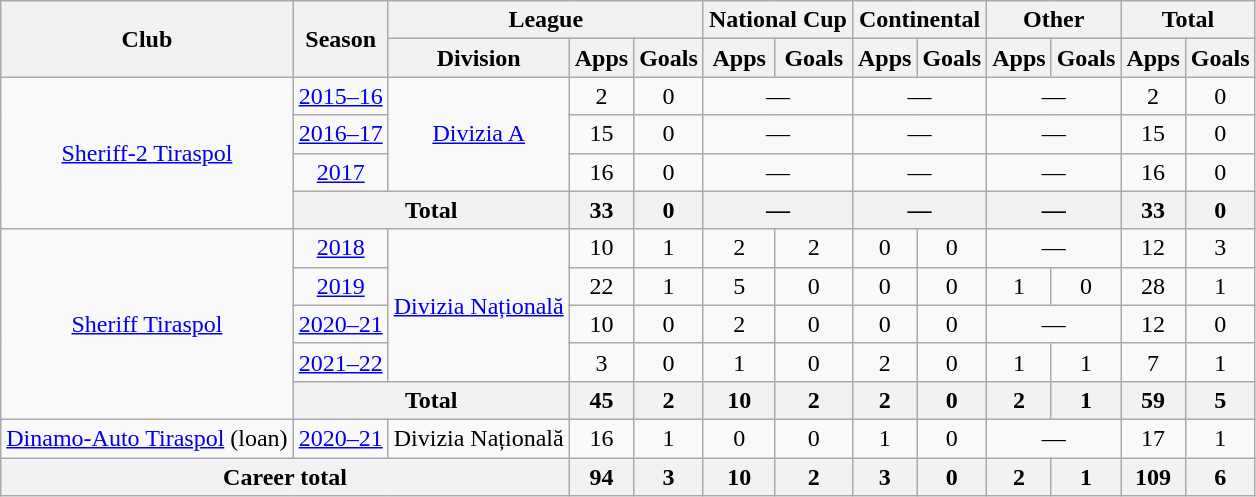<table class="wikitable" style="text-align: center">
<tr>
<th rowspan="2">Club</th>
<th rowspan="2">Season</th>
<th colspan="3">League</th>
<th colspan="2">National Cup</th>
<th colspan="2">Continental</th>
<th colspan="2">Other</th>
<th colspan="2">Total</th>
</tr>
<tr>
<th>Division</th>
<th>Apps</th>
<th>Goals</th>
<th>Apps</th>
<th>Goals</th>
<th>Apps</th>
<th>Goals</th>
<th>Apps</th>
<th>Goals</th>
<th>Apps</th>
<th>Goals</th>
</tr>
<tr>
<td rowspan="4"><a href='#'>Sheriff-2 Tiraspol</a></td>
<td><a href='#'>2015–16</a></td>
<td rowspan="3"><a href='#'>Divizia A</a></td>
<td>2</td>
<td>0</td>
<td colspan="2">—</td>
<td colspan="2">—</td>
<td colspan="2">—</td>
<td>2</td>
<td>0</td>
</tr>
<tr>
<td><a href='#'>2016–17</a></td>
<td>15</td>
<td>0</td>
<td colspan="2">—</td>
<td colspan="2">—</td>
<td colspan="2">—</td>
<td>15</td>
<td>0</td>
</tr>
<tr>
<td><a href='#'>2017</a></td>
<td>16</td>
<td>0</td>
<td colspan="2">—</td>
<td colspan="2">—</td>
<td colspan="2">—</td>
<td>16</td>
<td>0</td>
</tr>
<tr>
<th colspan="2">Total</th>
<th>33</th>
<th>0</th>
<th colspan="2">—</th>
<th colspan="2">—</th>
<th colspan="2">—</th>
<th>33</th>
<th>0</th>
</tr>
<tr>
<td rowspan="5"><a href='#'>Sheriff Tiraspol</a></td>
<td><a href='#'>2018</a></td>
<td rowspan="4"><a href='#'>Divizia Națională</a></td>
<td>10</td>
<td>1</td>
<td>2</td>
<td>2</td>
<td>0</td>
<td>0</td>
<td colspan="2">—</td>
<td>12</td>
<td>3</td>
</tr>
<tr>
<td><a href='#'>2019</a></td>
<td>22</td>
<td>1</td>
<td>5</td>
<td>0</td>
<td>0</td>
<td>0</td>
<td>1</td>
<td>0</td>
<td>28</td>
<td>1</td>
</tr>
<tr>
<td><a href='#'>2020–21</a></td>
<td>10</td>
<td>0</td>
<td>2</td>
<td>0</td>
<td>0</td>
<td>0</td>
<td colspan="2">—</td>
<td>12</td>
<td>0</td>
</tr>
<tr>
<td><a href='#'>2021–22</a></td>
<td>3</td>
<td>0</td>
<td>1</td>
<td>0</td>
<td>2</td>
<td>0</td>
<td>1</td>
<td>1</td>
<td>7</td>
<td>1</td>
</tr>
<tr>
<th colspan="2">Total</th>
<th>45</th>
<th>2</th>
<th>10</th>
<th>2</th>
<th>2</th>
<th>0</th>
<th>2</th>
<th>1</th>
<th>59</th>
<th>5</th>
</tr>
<tr>
<td><a href='#'>Dinamo-Auto Tiraspol</a> (loan)</td>
<td><a href='#'>2020–21</a></td>
<td>Divizia Națională</td>
<td>16</td>
<td>1</td>
<td>0</td>
<td>0</td>
<td>1</td>
<td>0</td>
<td colspan="2">—</td>
<td>17</td>
<td>1</td>
</tr>
<tr>
<th colspan="3">Career total</th>
<th>94</th>
<th>3</th>
<th>10</th>
<th>2</th>
<th>3</th>
<th>0</th>
<th>2</th>
<th>1</th>
<th>109</th>
<th>6</th>
</tr>
</table>
